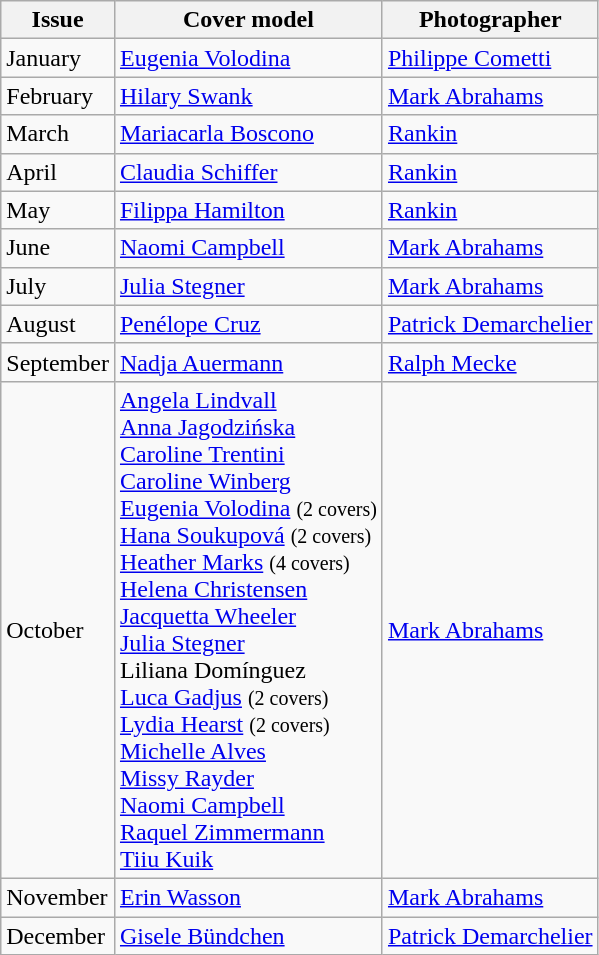<table class="sortable wikitable">
<tr>
<th>Issue</th>
<th>Cover model</th>
<th>Photographer</th>
</tr>
<tr>
<td>January</td>
<td><a href='#'>Eugenia Volodina</a></td>
<td><a href='#'>Philippe Cometti</a></td>
</tr>
<tr>
<td>February</td>
<td><a href='#'>Hilary Swank</a></td>
<td><a href='#'>Mark Abrahams</a></td>
</tr>
<tr>
<td>March</td>
<td><a href='#'>Mariacarla Boscono</a></td>
<td><a href='#'>Rankin</a></td>
</tr>
<tr>
<td>April</td>
<td><a href='#'>Claudia Schiffer</a></td>
<td><a href='#'>Rankin</a></td>
</tr>
<tr>
<td>May</td>
<td><a href='#'>Filippa Hamilton</a></td>
<td><a href='#'>Rankin</a></td>
</tr>
<tr>
<td>June</td>
<td><a href='#'>Naomi Campbell</a></td>
<td><a href='#'>Mark Abrahams</a></td>
</tr>
<tr>
<td>July</td>
<td><a href='#'>Julia Stegner</a></td>
<td><a href='#'>Mark Abrahams</a></td>
</tr>
<tr>
<td>August</td>
<td><a href='#'>Penélope Cruz</a></td>
<td><a href='#'>Patrick Demarchelier</a></td>
</tr>
<tr>
<td>September</td>
<td><a href='#'>Nadja Auermann</a></td>
<td><a href='#'>Ralph Mecke</a></td>
</tr>
<tr>
<td>October</td>
<td><a href='#'>Angela Lindvall</a><br><a href='#'>Anna Jagodzińska</a><br><a href='#'>Caroline Trentini</a><br> <a href='#'>Caroline Winberg</a><br><a href='#'>Eugenia Volodina</a> <small>(2 covers)</small><br><a href='#'>Hana Soukupová</a> <small>(2 covers)</small><br><a href='#'>Heather Marks</a> <small>(4 covers)</small><br><a href='#'>Helena Christensen</a><br> <a href='#'>Jacquetta Wheeler</a><br> <a href='#'>Julia Stegner</a><br>Liliana Domínguez<br><a href='#'>Luca Gadjus</a> <small>(2 covers)</small><br><a href='#'>Lydia Hearst</a> <small>(2 covers)</small><br><a href='#'>Michelle Alves</a><br><a href='#'>Missy Rayder</a><br> <a href='#'>Naomi Campbell</a><br><a href='#'>Raquel Zimmermann</a><br><a href='#'>Tiiu Kuik</a></td>
<td><a href='#'>Mark Abrahams</a></td>
</tr>
<tr>
<td>November</td>
<td><a href='#'>Erin Wasson</a></td>
<td><a href='#'>Mark Abrahams</a></td>
</tr>
<tr>
<td>December</td>
<td><a href='#'>Gisele Bündchen</a></td>
<td><a href='#'>Patrick Demarchelier</a></td>
</tr>
</table>
